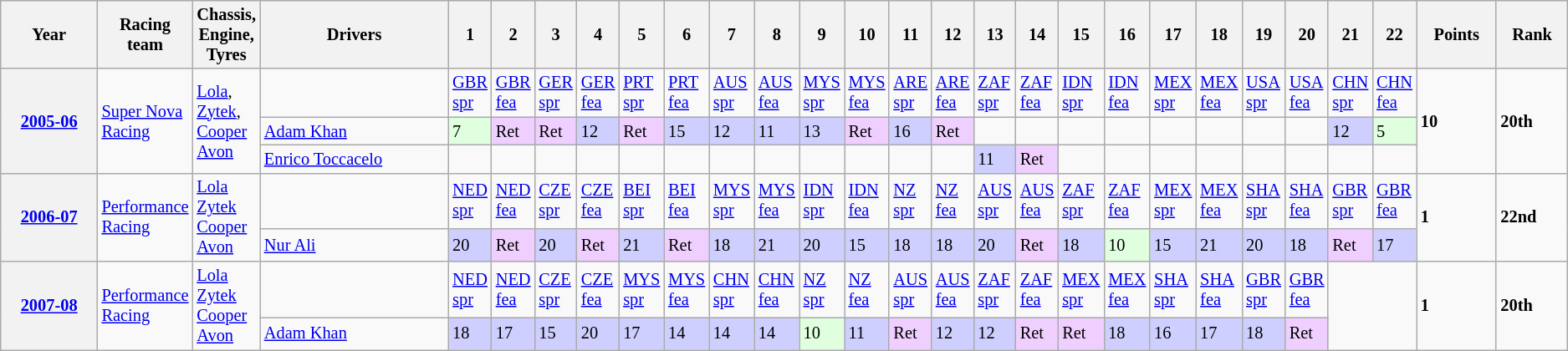<table class="wikitable" style="font-size: 85%">
<tr>
<th>Year</th>
<th width="4%">Racing<br>team</th>
<th width="4%">Chassis,<br>Engine,<br>Tyres</th>
<th>Drivers</th>
<th width="2%">1</th>
<th width="2%">2</th>
<th width="2%">3</th>
<th width="2%">4</th>
<th width="2%">5</th>
<th width="2%">6</th>
<th width="2%">7</th>
<th width="2%">8</th>
<th width="2%">9</th>
<th width="2%">10</th>
<th width="2%">11</th>
<th width="2%">12</th>
<th width="2%">13</th>
<th width="2%">14</th>
<th width="2%">15</th>
<th width="2%">16</th>
<th width="2%">17</th>
<th width="2%">18</th>
<th width="2%">19</th>
<th width="2%">20</th>
<th width="2%">21</th>
<th width="2%">22</th>
<th>Points</th>
<th>Rank</th>
</tr>
<tr>
<th rowspan=3><a href='#'>2005-06</a></th>
<td rowspan=3><a href='#'>Super Nova Racing</a></td>
<td rowspan=3><a href='#'>Lola</a>,<br><a href='#'>Zytek</a>,<br><a href='#'>Cooper Avon</a></td>
<td></td>
<td><a href='#'>GBR spr</a></td>
<td><a href='#'>GBR fea</a></td>
<td><a href='#'>GER spr</a></td>
<td><a href='#'>GER fea</a></td>
<td><a href='#'>PRT spr</a></td>
<td><a href='#'>PRT fea</a></td>
<td><a href='#'>AUS spr</a></td>
<td><a href='#'>AUS fea</a></td>
<td><a href='#'>MYS spr</a></td>
<td><a href='#'>MYS fea</a></td>
<td><a href='#'>ARE spr</a></td>
<td><a href='#'>ARE fea</a></td>
<td><a href='#'>ZAF spr</a></td>
<td><a href='#'>ZAF fea</a></td>
<td><a href='#'>IDN spr</a></td>
<td><a href='#'>IDN fea</a></td>
<td><a href='#'>MEX spr</a></td>
<td><a href='#'>MEX fea</a></td>
<td><a href='#'>USA spr</a></td>
<td><a href='#'>USA fea</a></td>
<td><a href='#'>CHN spr</a></td>
<td><a href='#'>CHN fea</a></td>
<td rowspan=3><strong>10</strong></td>
<td rowspan=3><strong>20th</strong></td>
</tr>
<tr>
<td><a href='#'>Adam Khan</a></td>
<td style="background:#DFFFDF;">7</td>
<td style="background:#EFCFFF;">Ret</td>
<td style="background:#EFCFFF;">Ret</td>
<td style="background:#CFCFFF;">12</td>
<td style="background:#EFCFFF;">Ret</td>
<td style="background:#CFCFFF;">15</td>
<td style="background:#CFCFFF;">12</td>
<td style="background:#CFCFFF;">11</td>
<td style="background:#CFCFFF;">13</td>
<td style="background:#EFCFFF;">Ret</td>
<td style="background:#CFCFFF;">16</td>
<td style="background:#EFCFFF;">Ret</td>
<td></td>
<td></td>
<td></td>
<td></td>
<td></td>
<td></td>
<td></td>
<td></td>
<td style="background:#CFCFFF;">12</td>
<td style="background:#DFFFDF;">5</td>
</tr>
<tr>
<td><a href='#'>Enrico Toccacelo</a></td>
<td></td>
<td></td>
<td></td>
<td></td>
<td></td>
<td></td>
<td></td>
<td></td>
<td></td>
<td></td>
<td></td>
<td></td>
<td style="background:#CFCFFF;">11</td>
<td style="background:#EFCFFF;">Ret</td>
<td></td>
<td></td>
<td></td>
<td></td>
<td></td>
<td></td>
<td></td>
<td></td>
</tr>
<tr>
<th rowspan=2><a href='#'>2006-07</a></th>
<td rowspan=2><a href='#'>Performance Racing</a></td>
<td rowspan=2><a href='#'>Lola</a><br><a href='#'>Zytek</a><br><a href='#'>Cooper Avon</a></td>
<td></td>
<td><a href='#'>NED spr</a></td>
<td><a href='#'>NED fea</a></td>
<td><a href='#'>CZE spr</a></td>
<td><a href='#'>CZE fea</a></td>
<td><a href='#'>BEI spr</a></td>
<td><a href='#'>BEI fea</a></td>
<td><a href='#'>MYS spr</a></td>
<td><a href='#'>MYS fea</a></td>
<td><a href='#'>IDN spr</a></td>
<td><a href='#'>IDN fea</a></td>
<td><a href='#'>NZ spr</a></td>
<td><a href='#'>NZ fea</a></td>
<td><a href='#'>AUS spr</a></td>
<td><a href='#'>AUS fea</a></td>
<td><a href='#'>ZAF spr</a></td>
<td><a href='#'>ZAF fea</a></td>
<td><a href='#'>MEX spr</a></td>
<td><a href='#'>MEX fea</a></td>
<td><a href='#'>SHA spr</a></td>
<td><a href='#'>SHA fea</a></td>
<td><a href='#'>GBR spr</a></td>
<td><a href='#'>GBR fea</a></td>
<td rowspan=2><strong>1</strong></td>
<td rowspan=2><strong>22nd</strong></td>
</tr>
<tr>
<td><a href='#'>Nur Ali</a></td>
<td style="background:#CFCFFF;">20</td>
<td style="background:#EFCFFF;">Ret</td>
<td style="background:#CFCFFF;">20</td>
<td style="background:#EFCFFF;">Ret</td>
<td style="background:#CFCFFF;">21</td>
<td style="background:#EFCFFF;">Ret</td>
<td style="background:#CFCFFF;">18</td>
<td style="background:#CFCFFF;">21</td>
<td style="background:#CFCFFF;">20</td>
<td style="background:#CFCFFF;">15</td>
<td style="background:#CFCFFF;">18</td>
<td style="background:#CFCFFF;">18</td>
<td style="background:#CFCFFF;">20</td>
<td style="background:#EFCFFF;">Ret</td>
<td style="background:#CFCFFF;">18</td>
<td style="background:#DFFFDF;">10</td>
<td style="background:#CFCFFF;">15</td>
<td style="background:#CFCFFF;">21</td>
<td style="background:#CFCFFF;">20</td>
<td style="background:#CFCFFF;">18</td>
<td style="background:#EFCFFF;">Ret</td>
<td style="background:#CFCFFF;">17</td>
</tr>
<tr>
<th rowspan=2><a href='#'>2007-08</a></th>
<td rowspan=2><a href='#'>Performance Racing</a></td>
<td rowspan=2><a href='#'>Lola</a><br><a href='#'>Zytek</a><br><a href='#'>Cooper Avon</a></td>
<td></td>
<td><a href='#'>NED spr</a></td>
<td><a href='#'>NED fea</a></td>
<td><a href='#'>CZE spr</a></td>
<td><a href='#'>CZE fea</a></td>
<td><a href='#'>MYS spr</a></td>
<td><a href='#'>MYS fea</a></td>
<td><a href='#'>CHN spr</a></td>
<td><a href='#'>CHN fea</a></td>
<td><a href='#'>NZ spr</a></td>
<td><a href='#'>NZ fea</a></td>
<td><a href='#'>AUS spr</a></td>
<td><a href='#'>AUS fea</a></td>
<td><a href='#'>ZAF spr</a></td>
<td><a href='#'>ZAF fea</a></td>
<td><a href='#'>MEX spr</a></td>
<td><a href='#'>MEX fea</a></td>
<td><a href='#'>SHA spr</a></td>
<td><a href='#'>SHA fea</a></td>
<td><a href='#'>GBR spr</a></td>
<td><a href='#'>GBR fea</a></td>
<td colspan=2 rowspan=2></td>
<td rowspan=2><strong>1</strong></td>
<td rowspan=2><strong>20th</strong></td>
</tr>
<tr>
<td><a href='#'>Adam Khan</a></td>
<td style="background:#CFCFFF;">18</td>
<td style="background:#CFCFFF;">17</td>
<td style="background:#CFCFFF;">15</td>
<td style="background:#CFCFFF;">20</td>
<td style="background:#CFCFFF;">17</td>
<td style="background:#CFCFFF;">14</td>
<td style="background:#CFCFFF;">14</td>
<td style="background:#CFCFFF;">14</td>
<td style="background:#DFFFDF;">10</td>
<td style="background:#CFCFFF;">11</td>
<td style="background:#EFCFFF;">Ret</td>
<td style="background:#CFCFFF;">12</td>
<td style="background:#CFCFFF;">12</td>
<td style="background:#EFCFFF;">Ret</td>
<td style="background:#EFCFFF;">Ret</td>
<td style="background:#CFCFFF;">18</td>
<td style="background:#CFCFFF;">16</td>
<td style="background:#CFCFFF;">17</td>
<td style="background:#CFCFFF;">18</td>
<td style="background:#EFCFFF;">Ret</td>
</tr>
</table>
